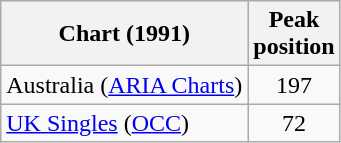<table class="wikitable sortable">
<tr>
<th>Chart (1991)</th>
<th>Peak<br>position</th>
</tr>
<tr>
<td align="left">Australia (<a href='#'>ARIA Charts</a>)</td>
<td style="text-align:center;">197</td>
</tr>
<tr>
<td align="left"><a href='#'>UK Singles</a> (<a href='#'>OCC</a>)</td>
<td style="text-align:center;">72</td>
</tr>
</table>
